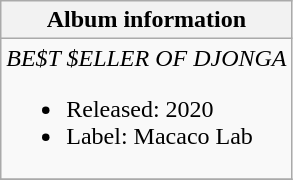<table class="wikitable">
<tr>
<th align="left">Album information</th>
</tr>
<tr>
<td><em>BE$T $ELLER OF DJONGA</em><br><ul><li>Released: 2020</li><li>Label: Macaco Lab</li></ul></td>
</tr>
<tr>
</tr>
</table>
